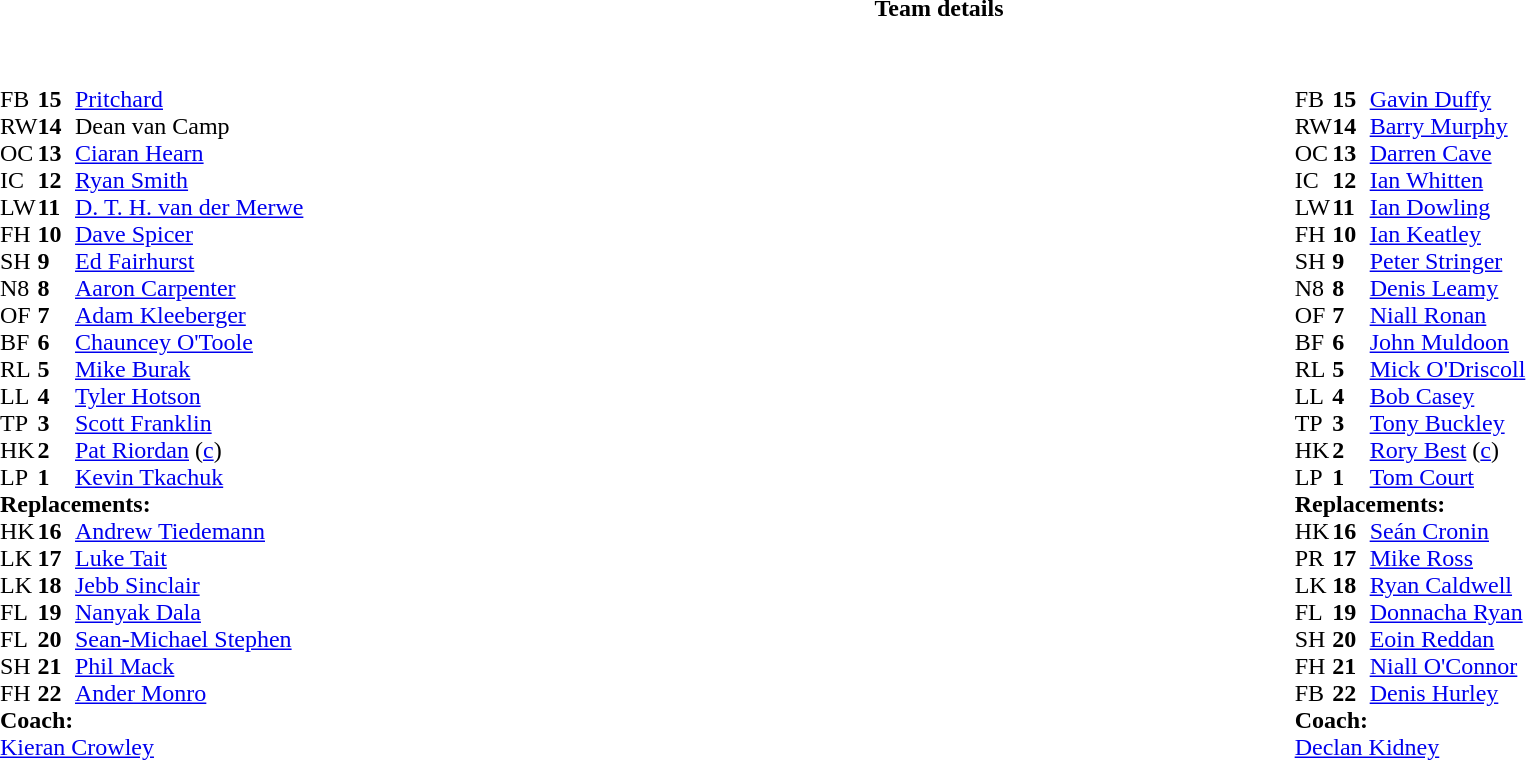<table border="0" width="100%">
<tr>
<th>Team details</th>
</tr>
<tr>
<td><br><table width="100%">
<tr>
<td valign="top" width="50%"><br><table style="font-size: 100%" cellspacing="0" cellpadding="0">
<tr>
<th width="25"></th>
<th width="25"></th>
</tr>
<tr>
<td>FB</td>
<td><strong>15</strong></td>
<td><a href='#'>Pritchard</a></td>
</tr>
<tr>
<td>RW</td>
<td><strong>14</strong></td>
<td>Dean van Camp</td>
</tr>
<tr>
<td>OC</td>
<td><strong>13</strong></td>
<td><a href='#'>Ciaran Hearn</a></td>
</tr>
<tr>
<td>IC</td>
<td><strong>12</strong></td>
<td><a href='#'>Ryan Smith</a></td>
</tr>
<tr>
<td>LW</td>
<td><strong>11</strong></td>
<td><a href='#'>D. T. H. van der Merwe</a></td>
</tr>
<tr>
<td>FH</td>
<td><strong>10</strong></td>
<td><a href='#'>Dave Spicer</a></td>
</tr>
<tr>
<td>SH</td>
<td><strong>9</strong></td>
<td><a href='#'>Ed Fairhurst</a></td>
</tr>
<tr>
<td>N8</td>
<td><strong>8</strong></td>
<td><a href='#'>Aaron Carpenter</a></td>
</tr>
<tr>
<td>OF</td>
<td><strong>7</strong></td>
<td><a href='#'>Adam Kleeberger</a></td>
</tr>
<tr>
<td>BF</td>
<td><strong>6</strong></td>
<td><a href='#'>Chauncey O'Toole</a></td>
</tr>
<tr>
<td>RL</td>
<td><strong>5</strong></td>
<td><a href='#'>Mike Burak</a></td>
</tr>
<tr>
<td>LL</td>
<td><strong>4</strong></td>
<td><a href='#'>Tyler Hotson</a></td>
</tr>
<tr>
<td>TP</td>
<td><strong>3</strong></td>
<td><a href='#'>Scott Franklin</a></td>
</tr>
<tr>
<td>HK</td>
<td><strong>2</strong></td>
<td><a href='#'>Pat Riordan</a> (<a href='#'>c</a>)</td>
</tr>
<tr>
<td>LP</td>
<td><strong>1</strong></td>
<td><a href='#'>Kevin Tkachuk</a></td>
</tr>
<tr>
<td colspan=3><strong>Replacements:</strong></td>
</tr>
<tr>
<td>HK</td>
<td><strong>16</strong></td>
<td><a href='#'>Andrew Tiedemann</a></td>
</tr>
<tr>
<td>LK</td>
<td><strong>17</strong></td>
<td><a href='#'>Luke Tait</a></td>
</tr>
<tr>
<td>LK</td>
<td><strong>18</strong></td>
<td><a href='#'>Jebb Sinclair</a></td>
</tr>
<tr>
<td>FL</td>
<td><strong>19</strong></td>
<td><a href='#'>Nanyak Dala</a></td>
</tr>
<tr>
<td>FL</td>
<td><strong>20</strong></td>
<td><a href='#'>Sean-Michael Stephen</a></td>
</tr>
<tr>
<td>SH</td>
<td><strong>21</strong></td>
<td><a href='#'>Phil Mack</a></td>
</tr>
<tr>
<td>FH</td>
<td><strong>22</strong></td>
<td><a href='#'>Ander Monro</a></td>
</tr>
<tr>
<td colspan=3><strong>Coach:</strong></td>
</tr>
<tr>
<td colspan="4"> <a href='#'>Kieran Crowley</a></td>
</tr>
</table>
</td>
<td valign="top" width="50%"><br><table style="font-size: 100%" cellspacing="0" cellpadding="0" align="center">
<tr>
<th width="25"></th>
<th width="25"></th>
</tr>
<tr>
<td>FB</td>
<td><strong>15</strong></td>
<td><a href='#'>Gavin Duffy</a></td>
</tr>
<tr>
<td>RW</td>
<td><strong>14</strong></td>
<td><a href='#'>Barry Murphy</a></td>
</tr>
<tr>
<td>OC</td>
<td><strong>13</strong></td>
<td><a href='#'>Darren Cave</a></td>
</tr>
<tr>
<td>IC</td>
<td><strong>12</strong></td>
<td><a href='#'>Ian Whitten</a></td>
</tr>
<tr>
<td>LW</td>
<td><strong>11</strong></td>
<td><a href='#'>Ian Dowling</a></td>
</tr>
<tr>
<td>FH</td>
<td><strong>10</strong></td>
<td><a href='#'>Ian Keatley</a></td>
</tr>
<tr>
<td>SH</td>
<td><strong>9</strong></td>
<td><a href='#'>Peter Stringer</a></td>
</tr>
<tr>
<td>N8</td>
<td><strong>8</strong></td>
<td><a href='#'>Denis Leamy</a></td>
</tr>
<tr>
<td>OF</td>
<td><strong>7</strong></td>
<td><a href='#'>Niall Ronan</a></td>
</tr>
<tr>
<td>BF</td>
<td><strong>6</strong></td>
<td><a href='#'>John Muldoon</a></td>
</tr>
<tr>
<td>RL</td>
<td><strong>5</strong></td>
<td><a href='#'>Mick O'Driscoll</a></td>
</tr>
<tr>
<td>LL</td>
<td><strong>4</strong></td>
<td><a href='#'>Bob Casey</a></td>
</tr>
<tr>
<td>TP</td>
<td><strong>3</strong></td>
<td><a href='#'>Tony Buckley</a></td>
</tr>
<tr>
<td>HK</td>
<td><strong>2</strong></td>
<td><a href='#'>Rory Best</a> (<a href='#'>c</a>)</td>
</tr>
<tr>
<td>LP</td>
<td><strong>1</strong></td>
<td><a href='#'>Tom Court</a></td>
</tr>
<tr>
<td colspan=3><strong>Replacements:</strong></td>
</tr>
<tr>
<td>HK</td>
<td><strong>16</strong></td>
<td><a href='#'>Seán Cronin</a></td>
</tr>
<tr>
<td>PR</td>
<td><strong>17</strong></td>
<td><a href='#'>Mike Ross</a></td>
</tr>
<tr>
<td>LK</td>
<td><strong>18</strong></td>
<td><a href='#'>Ryan Caldwell</a></td>
</tr>
<tr>
<td>FL</td>
<td><strong>19</strong></td>
<td><a href='#'>Donnacha Ryan</a></td>
</tr>
<tr>
<td>SH</td>
<td><strong>20</strong></td>
<td><a href='#'>Eoin Reddan</a></td>
</tr>
<tr>
<td>FH</td>
<td><strong>21</strong></td>
<td><a href='#'>Niall O'Connor</a></td>
</tr>
<tr>
<td>FB</td>
<td><strong>22</strong></td>
<td><a href='#'>Denis Hurley</a></td>
</tr>
<tr>
<td colspan=3><strong>Coach:</strong></td>
</tr>
<tr>
<td colspan="4"> <a href='#'>Declan Kidney</a></td>
</tr>
</table>
</td>
</tr>
</table>
<table width=100% style="font-size: 100%">
<tr>
<td></td>
</tr>
</table>
</td>
</tr>
</table>
